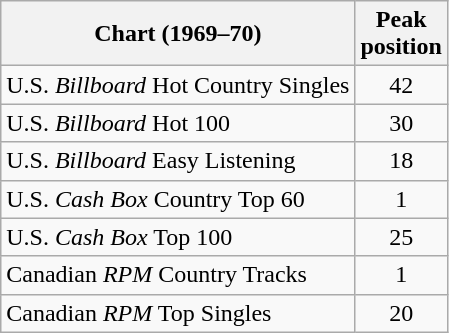<table class="wikitable sortable">
<tr>
<th align="left">Chart (1969–70)</th>
<th align="center">Peak<br>position</th>
</tr>
<tr>
<td align="left">U.S. <em>Billboard</em> Hot Country Singles</td>
<td align="center">42</td>
</tr>
<tr>
<td align="left">U.S. <em>Billboard</em> Hot 100</td>
<td align="center">30</td>
</tr>
<tr>
<td align="left">U.S. <em>Billboard</em> Easy Listening</td>
<td align="center">18</td>
</tr>
<tr>
<td align="left">U.S. <em>Cash Box</em> Country Top 60</td>
<td align="center">1</td>
</tr>
<tr>
<td align="left">U.S. <em>Cash Box</em> Top 100</td>
<td align="center">25</td>
</tr>
<tr>
<td align="left">Canadian <em>RPM</em> Country Tracks</td>
<td align="center">1</td>
</tr>
<tr>
<td align="left">Canadian <em>RPM</em> Top Singles</td>
<td align="center">20</td>
</tr>
</table>
